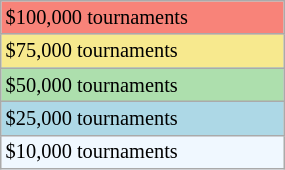<table class="wikitable"  style="font-size:85%; width:15%;">
<tr style="background:#f88379;">
<td>$100,000 tournaments</td>
</tr>
<tr style="background:#f7e98e;">
<td>$75,000 tournaments</td>
</tr>
<tr style="background:#addfad;">
<td>$50,000 tournaments</td>
</tr>
<tr style="background:lightblue;">
<td>$25,000 tournaments</td>
</tr>
<tr style="background:#f0f8ff;">
<td>$10,000 tournaments</td>
</tr>
</table>
